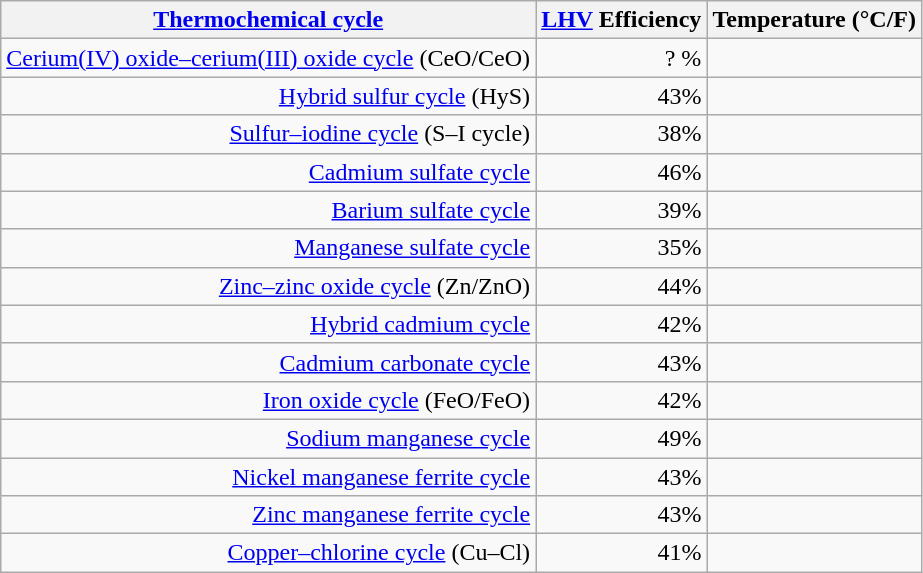<table class="wikitable" style="text-align:right">
<tr>
<th><a href='#'>Thermochemical cycle</a></th>
<th><a href='#'>LHV</a> Efficiency</th>
<th>Temperature (°C/F)</th>
</tr>
<tr>
<td><a href='#'>Cerium(IV) oxide–cerium(III) oxide cycle</a> (CeO/CeO)</td>
<td>? %</td>
<td></td>
</tr>
<tr>
<td><a href='#'>Hybrid sulfur cycle</a> (HyS)</td>
<td>43%</td>
<td></td>
</tr>
<tr>
<td><a href='#'>Sulfur–iodine cycle</a> (S–I cycle)</td>
<td>38%</td>
<td></td>
</tr>
<tr>
<td><a href='#'>Cadmium sulfate cycle</a></td>
<td>46%</td>
<td></td>
</tr>
<tr>
<td><a href='#'>Barium sulfate cycle</a></td>
<td>39%</td>
<td></td>
</tr>
<tr>
<td><a href='#'>Manganese sulfate cycle</a></td>
<td>35%</td>
<td></td>
</tr>
<tr>
<td><a href='#'>Zinc–zinc oxide cycle</a> (Zn/ZnO)</td>
<td>44%</td>
<td></td>
</tr>
<tr>
<td><a href='#'>Hybrid cadmium cycle</a></td>
<td>42%</td>
<td></td>
</tr>
<tr>
<td><a href='#'>Cadmium carbonate cycle</a></td>
<td>43%</td>
<td></td>
</tr>
<tr>
<td><a href='#'>Iron oxide cycle</a> (FeO/FeO)</td>
<td>42%</td>
<td></td>
</tr>
<tr>
<td><a href='#'>Sodium manganese cycle</a></td>
<td>49%</td>
<td></td>
</tr>
<tr>
<td><a href='#'>Nickel manganese ferrite cycle</a></td>
<td>43%</td>
<td></td>
</tr>
<tr>
<td><a href='#'>Zinc manganese ferrite cycle</a></td>
<td>43%</td>
<td></td>
</tr>
<tr>
<td><a href='#'>Copper–chlorine cycle</a> (Cu–Cl)</td>
<td>41%</td>
<td></td>
</tr>
</table>
